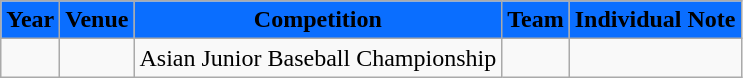<table class="wikitable">
<tr>
<th style="background:#0A6EFF"><span>Year</span></th>
<th style="background:#0A6EFF"><span>Venue</span></th>
<th style="background:#0A6EFF"><span>Competition</span></th>
<th style="background:#0A6EFF"><span>Team</span></th>
<th style="background:#0A6EFF"><span>Individual Note</span></th>
</tr>
<tr>
<td></td>
<td></td>
<td>Asian Junior Baseball Championship</td>
<td style="text-align:center"></td>
<td></td>
</tr>
</table>
